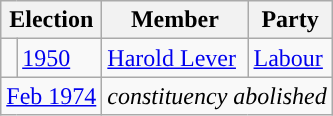<table class="wikitable">
<tr>
<th colspan="2">Election</th>
<th>Member</th>
<th>Party</th>
</tr>
<tr>
<td style="color:inherit;background-color: "></td>
<td><a href='#'>1950</a></td>
<td><a href='#'>Harold Lever</a></td>
<td><a href='#'>Labour</a></td>
</tr>
<tr>
<td colspan="2" align="center"><a href='#'>Feb 1974</a></td>
<td colspan="2"><em>constituency abolished</em></td>
</tr>
</table>
